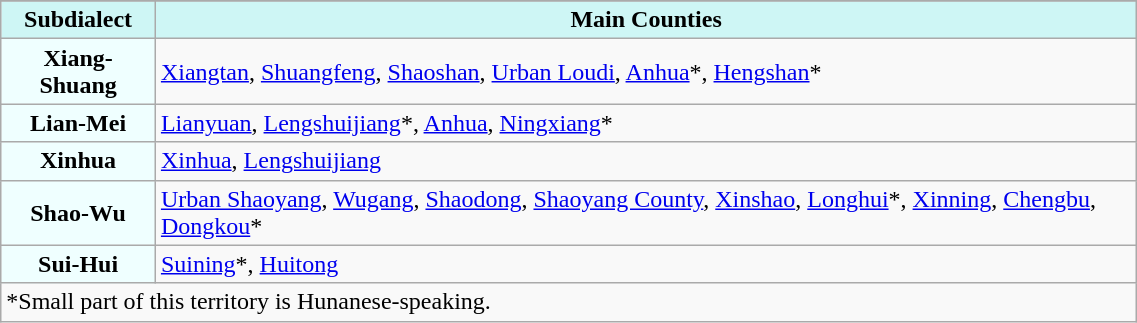<table class="wikitable" align="center" width="60%">
<tr style="background:maroon; color:black">
</tr>
<tr>
<th style="background:#CEF6F5; color:black">Subdialect</th>
<th style="background:#CEF6F5; color:black" align="left">Main Counties</th>
</tr>
<tr>
<th style="background:#EFFFFF; color:black" align="center">Xiang-Shuang</th>
<td align="left"><a href='#'>Xiangtan</a>, <a href='#'>Shuangfeng</a>, <a href='#'>Shaoshan</a>, <a href='#'>Urban Loudi</a>, <a href='#'>Anhua</a>*, <a href='#'>Hengshan</a>*</td>
</tr>
<tr>
<th style="background:#EFFFFF; color:black">Lian-Mei</th>
<td align="left"><a href='#'>Lianyuan</a>, <a href='#'>Lengshuijiang</a>*, <a href='#'>Anhua</a>, <a href='#'>Ningxiang</a>*</td>
</tr>
<tr>
<th style="background:#EFFFFF; color:black">Xinhua</th>
<td align="left"><a href='#'>Xinhua</a>, <a href='#'>Lengshuijiang</a></td>
</tr>
<tr>
<th style="background:#EFFFFF; color:black">Shao-Wu</th>
<td align="left"><a href='#'>Urban Shaoyang</a>, <a href='#'>Wugang</a>, <a href='#'>Shaodong</a>, <a href='#'>Shaoyang County</a>, <a href='#'>Xinshao</a>, <a href='#'>Longhui</a>*, <a href='#'>Xinning</a>, <a href='#'>Chengbu</a>, <a href='#'>Dongkou</a>*</td>
</tr>
<tr>
<th style="background:#EFFFFF; color:black">Sui-Hui</th>
<td align="left"><a href='#'>Suining</a>*, <a href='#'>Huitong</a></td>
</tr>
<tr>
<td colspan="3" style="text-align: left;">*Small part of this territory is Hunanese-speaking.<br></td>
</tr>
</table>
